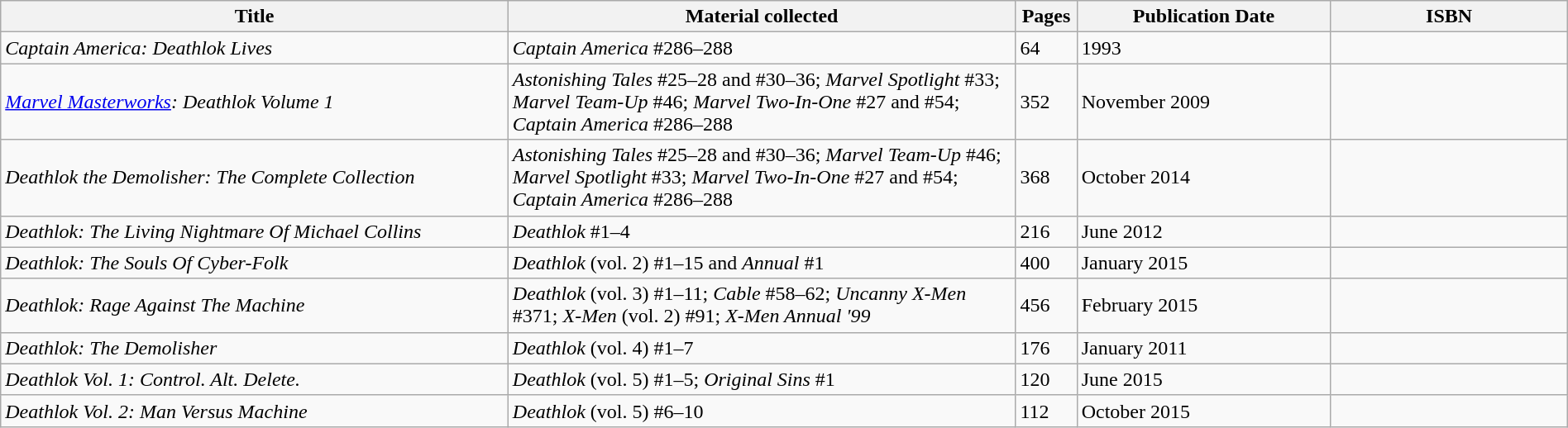<table class="wikitable" width="100%">
<tr>
<th width=30%>Title</th>
<th width=30%>Material collected</th>
<th width=3%>Pages</th>
<th width=15%>Publication Date</th>
<th width=14%>ISBN</th>
</tr>
<tr>
<td><em>Captain America: Deathlok Lives</em></td>
<td><em>Captain America</em> #286–288</td>
<td>64</td>
<td>1993</td>
<td></td>
</tr>
<tr>
<td><em><a href='#'>Marvel Masterworks</a>: Deathlok Volume 1</em></td>
<td><em>Astonishing Tales</em> #25–28 and #30–36; <em>Marvel Spotlight</em> #33; <em>Marvel Team-Up</em> #46; <em>Marvel Two-In-One</em> #27 and #54; <em>Captain America</em> #286–288</td>
<td>352</td>
<td>November 2009</td>
<td></td>
</tr>
<tr>
<td><em>Deathlok the Demolisher: The Complete Collection</em></td>
<td><em>Astonishing Tales</em> #25–28 and #30–36; <em>Marvel Team-Up</em> #46; <em>Marvel Spotlight</em> #33; <em>Marvel Two-In-One</em> #27 and #54; <em>Captain America</em> #286–288</td>
<td>368</td>
<td>October 2014</td>
<td></td>
</tr>
<tr>
<td><em>Deathlok: The Living Nightmare Of Michael Collins</em></td>
<td><em>Deathlok</em> #1–4</td>
<td>216</td>
<td>June 2012</td>
<td></td>
</tr>
<tr>
<td><em>Deathlok: The Souls Of Cyber-Folk</em></td>
<td><em>Deathlok</em> (vol. 2) #1–15 and <em>Annual</em> #1</td>
<td>400</td>
<td>January 2015</td>
<td></td>
</tr>
<tr>
<td><em>Deathlok: Rage Against The Machine</em></td>
<td><em>Deathlok</em> (vol. 3) #1–11; <em>Cable</em> #58–62; <em>Uncanny X-Men</em> #371; <em>X-Men</em> (vol. 2) #91; <em>X-Men Annual '99</em></td>
<td>456</td>
<td>February 2015</td>
<td></td>
</tr>
<tr>
<td><em>Deathlok: The Demolisher</em></td>
<td><em>Deathlok</em> (vol. 4) #1–7</td>
<td>176</td>
<td>January 2011</td>
<td></td>
</tr>
<tr>
<td><em>Deathlok Vol. 1: Control. Alt. Delete.</em></td>
<td><em>Deathlok</em> (vol. 5) #1–5; <em>Original Sins</em> #1</td>
<td>120</td>
<td>June 2015</td>
<td></td>
</tr>
<tr>
<td><em>Deathlok Vol. 2: Man Versus Machine</em></td>
<td><em>Deathlok</em> (vol. 5) #6–10</td>
<td>112</td>
<td>October 2015</td>
<td></td>
</tr>
</table>
